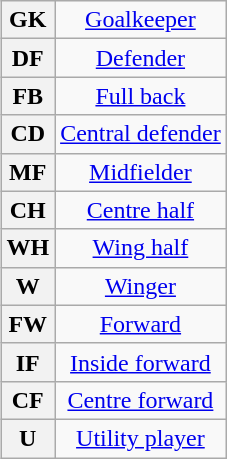<table class="wikitable plainrowheaders" style="text-align:center;margin-left:1em;float:right">
<tr>
<th>GK</th>
<td><a href='#'>Goalkeeper</a></td>
</tr>
<tr>
<th>DF</th>
<td><a href='#'>Defender</a></td>
</tr>
<tr>
<th>FB</th>
<td><a href='#'>Full back</a></td>
</tr>
<tr>
<th>CD</th>
<td><a href='#'>Central defender</a></td>
</tr>
<tr>
<th>MF</th>
<td><a href='#'>Midfielder</a></td>
</tr>
<tr>
<th>CH</th>
<td><a href='#'>Centre half</a></td>
</tr>
<tr>
<th>WH</th>
<td><a href='#'>Wing half</a></td>
</tr>
<tr>
<th>W</th>
<td><a href='#'>Winger</a></td>
</tr>
<tr>
<th>FW</th>
<td><a href='#'>Forward</a></td>
</tr>
<tr>
<th>IF</th>
<td><a href='#'>Inside forward</a></td>
</tr>
<tr>
<th>CF</th>
<td><a href='#'>Centre forward</a></td>
</tr>
<tr>
<th>U</th>
<td><a href='#'>Utility player</a></td>
</tr>
</table>
